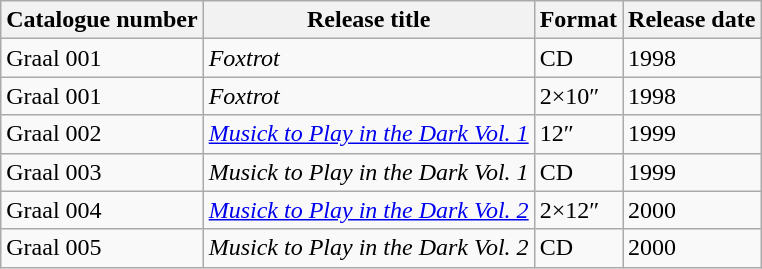<table class="wikitable">
<tr>
<th>Catalogue number</th>
<th>Release title</th>
<th>Format</th>
<th>Release date</th>
</tr>
<tr>
<td>Graal 001</td>
<td><em>Foxtrot</em></td>
<td>CD</td>
<td>1998</td>
</tr>
<tr>
<td>Graal 001</td>
<td><em>Foxtrot</em></td>
<td>2×10″</td>
<td>1998</td>
</tr>
<tr>
<td>Graal 002</td>
<td><em><a href='#'>Musick to Play in the Dark Vol. 1</a></em></td>
<td>12″</td>
<td>1999</td>
</tr>
<tr>
<td>Graal 003</td>
<td><em>Musick to Play in the Dark Vol. 1</em></td>
<td>CD</td>
<td>1999</td>
</tr>
<tr>
<td>Graal 004</td>
<td><em><a href='#'>Musick to Play in the Dark Vol. 2</a></em></td>
<td>2×12″</td>
<td>2000</td>
</tr>
<tr>
<td>Graal 005</td>
<td><em>Musick to Play in the Dark Vol. 2</em></td>
<td>CD</td>
<td>2000</td>
</tr>
</table>
